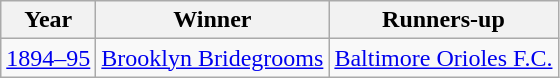<table class="wikitable">
<tr>
<th>Year</th>
<th>Winner</th>
<th>Runners-up</th>
</tr>
<tr>
<td><a href='#'>1894–95</a></td>
<td><a href='#'>Brooklyn Bridegrooms</a></td>
<td><a href='#'>Baltimore Orioles F.C.</a></td>
</tr>
</table>
